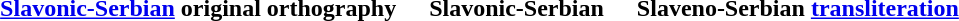<table align=center cellpadding=10>
<tr>
<th><a href='#'>Slavonic-Serbian</a> original orthography</th>
<th>Slavonic-Serbian</th>
<th>Slaveno-Serbian <a href='#'>transliteration</a></th>
</tr>
<tr>
<td style="italic=no"></td>
<td></td>
<td></td>
<td></td>
</tr>
</table>
